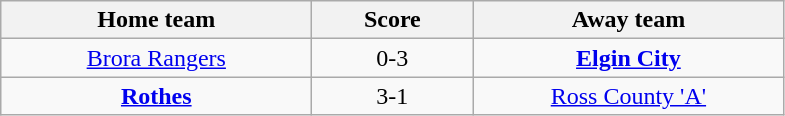<table class="wikitable" style="border-collapse: collapse;text-align: center;">
<tr>
<th width=200>Home team</th>
<th width=100>Score</th>
<th width=200>Away team</th>
</tr>
<tr>
<td><a href='#'>Brora Rangers</a></td>
<td>0-3</td>
<td><strong><a href='#'>Elgin City</a></strong></td>
</tr>
<tr>
<td><strong><a href='#'>Rothes</a></strong></td>
<td>3-1</td>
<td><a href='#'>Ross County 'A'</a></td>
</tr>
</table>
